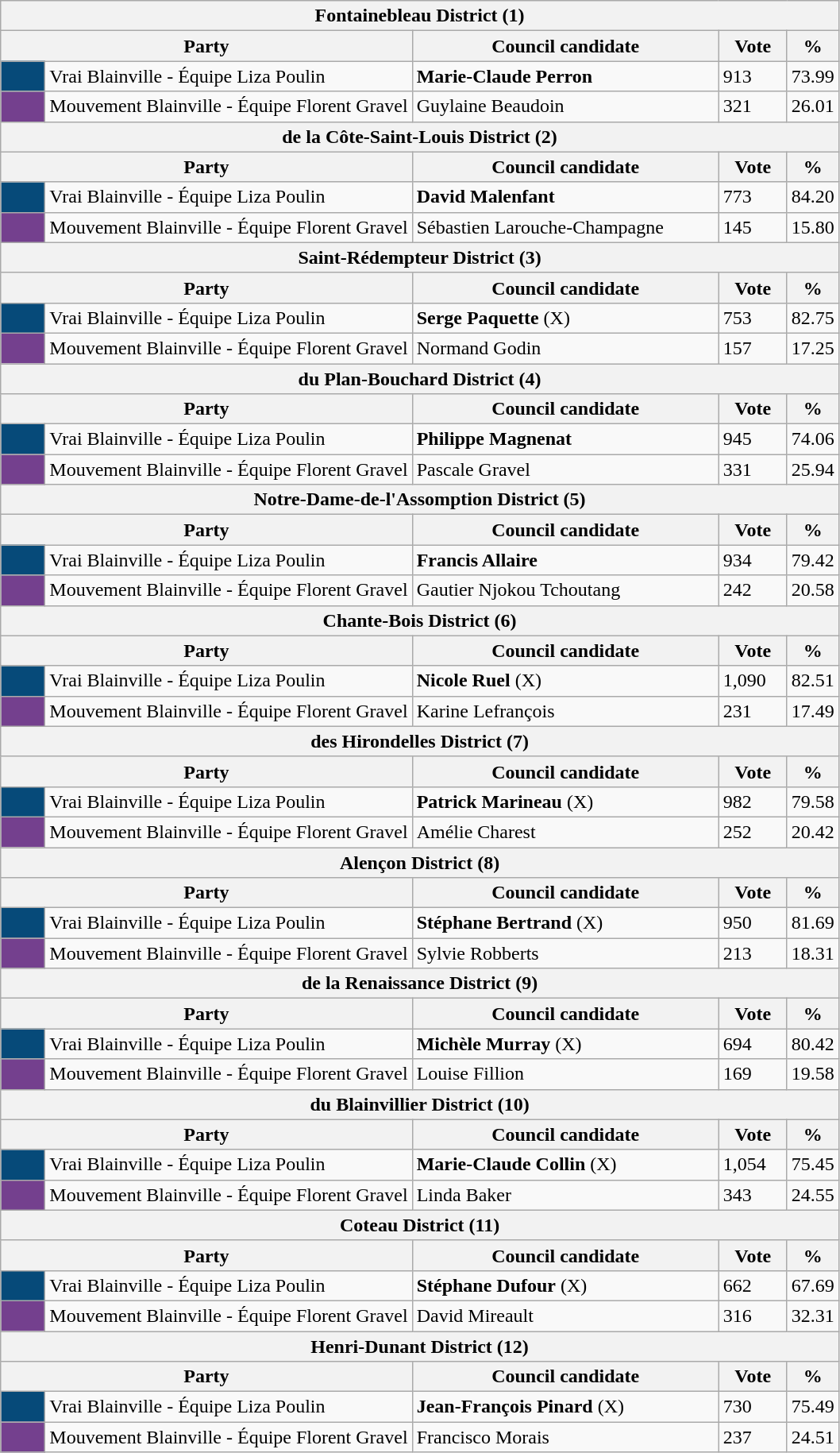<table class="wikitable">
<tr>
<th colspan="5">Fontainebleau District (1)</th>
</tr>
<tr>
<th bgcolor="#DDDDFF" width="230px" colspan="2">Party</th>
<th bgcolor="#DDDDFF" width="250px">Council candidate</th>
<th bgcolor="#DDDDFF" width="50px">Vote</th>
<th bgcolor="#DDDDFF" width="30px">%</th>
</tr>
<tr>
<td bgcolor=#064A79 width="30px"> </td>
<td>Vrai Blainville - Équipe Liza Poulin</td>
<td><strong>Marie-Claude Perron</strong></td>
<td>913</td>
<td>73.99</td>
</tr>
<tr>
<td bgcolor=#74408E width="30px"> </td>
<td>Mouvement Blainville - Équipe Florent Gravel</td>
<td>Guylaine Beaudoin</td>
<td>321</td>
<td>26.01</td>
</tr>
<tr>
<th colspan="5">de la Côte-Saint-Louis District (2)</th>
</tr>
<tr>
<th bgcolor="#DDDDFF" width="230px" colspan="2">Party</th>
<th bgcolor="#DDDDFF" width="250px">Council candidate</th>
<th bgcolor="#DDDDFF" width="50px">Vote</th>
<th bgcolor="#DDDDFF" width="30px">%</th>
</tr>
<tr>
<td bgcolor=#064A79 width="30px"> </td>
<td>Vrai Blainville - Équipe Liza Poulin</td>
<td><strong>David Malenfant</strong></td>
<td>773</td>
<td>84.20</td>
</tr>
<tr>
<td bgcolor=#74408E width="30px"> </td>
<td>Mouvement Blainville - Équipe Florent Gravel</td>
<td>Sébastien Larouche-Champagne</td>
<td>145</td>
<td>15.80</td>
</tr>
<tr>
<th colspan="5">Saint-Rédempteur District (3)</th>
</tr>
<tr>
<th bgcolor="#DDDDFF" width="230px" colspan="2">Party</th>
<th bgcolor="#DDDDFF" width="250px">Council candidate</th>
<th bgcolor="#DDDDFF" width="50px">Vote</th>
<th bgcolor="#DDDDFF" width="30px">%</th>
</tr>
<tr>
<td bgcolor=#064A79 width="30px"> </td>
<td>Vrai Blainville - Équipe Liza Poulin</td>
<td><strong>Serge Paquette</strong> (X)</td>
<td>753</td>
<td>82.75</td>
</tr>
<tr>
<td bgcolor=#74408E width="30px"> </td>
<td>Mouvement Blainville - Équipe Florent Gravel</td>
<td>Normand Godin</td>
<td>157</td>
<td>17.25</td>
</tr>
<tr>
<th colspan="5">du Plan-Bouchard District (4)</th>
</tr>
<tr>
<th bgcolor="#DDDDFF" width="230px" colspan="2">Party</th>
<th bgcolor="#DDDDFF" width="250px">Council candidate</th>
<th bgcolor="#DDDDFF" width="50px">Vote</th>
<th bgcolor="#DDDDFF" width="30px">%</th>
</tr>
<tr>
<td bgcolor=#064A79 width="30px"> </td>
<td>Vrai Blainville - Équipe Liza Poulin</td>
<td><strong>Philippe Magnenat</strong></td>
<td>945</td>
<td>74.06</td>
</tr>
<tr>
<td bgcolor=#74408E width="30px"> </td>
<td>Mouvement Blainville - Équipe Florent Gravel</td>
<td>Pascale Gravel</td>
<td>331</td>
<td>25.94</td>
</tr>
<tr>
<th colspan="5">Notre-Dame-de-l'Assomption District (5)</th>
</tr>
<tr>
<th bgcolor="#DDDDFF" width="230px" colspan="2">Party</th>
<th bgcolor="#DDDDFF" width="250px">Council candidate</th>
<th bgcolor="#DDDDFF" width="50px">Vote</th>
<th bgcolor="#DDDDFF" width="30px">%</th>
</tr>
<tr>
<td bgcolor=#064A79 width="30px"> </td>
<td>Vrai Blainville - Équipe Liza Poulin</td>
<td><strong>Francis Allaire</strong></td>
<td>934</td>
<td>79.42</td>
</tr>
<tr>
<td bgcolor=#74408E width="30px"> </td>
<td>Mouvement Blainville - Équipe Florent Gravel</td>
<td>Gautier Njokou Tchoutang</td>
<td>242</td>
<td>20.58</td>
</tr>
<tr>
<th colspan="5">Chante-Bois District (6)</th>
</tr>
<tr>
<th bgcolor="#DDDDFF" width="230px" colspan="2">Party</th>
<th bgcolor="#DDDDFF" width="250px">Council candidate</th>
<th bgcolor="#DDDDFF" width="50px">Vote</th>
<th bgcolor="#DDDDFF" width="30px">%</th>
</tr>
<tr>
<td bgcolor=#064A79 width="30px"> </td>
<td>Vrai Blainville - Équipe Liza Poulin</td>
<td><strong>Nicole Ruel</strong> (X)</td>
<td>1,090</td>
<td>82.51</td>
</tr>
<tr>
<td bgcolor=#74408E width="30px"> </td>
<td>Mouvement Blainville - Équipe Florent Gravel</td>
<td>Karine Lefrançois</td>
<td>231</td>
<td>17.49</td>
</tr>
<tr>
<th colspan="5">des Hirondelles District (7)</th>
</tr>
<tr>
<th bgcolor="#DDDDFF" width="230px" colspan="2">Party</th>
<th bgcolor="#DDDDFF" width="250px">Council candidate</th>
<th bgcolor="#DDDDFF" width="50px">Vote</th>
<th bgcolor="#DDDDFF" width="30px">%</th>
</tr>
<tr>
<td bgcolor=#064A79 width="30px"> </td>
<td>Vrai Blainville - Équipe Liza Poulin</td>
<td><strong>Patrick Marineau</strong> (X)</td>
<td>982</td>
<td>79.58</td>
</tr>
<tr>
<td bgcolor=#74408E width="30px"> </td>
<td>Mouvement Blainville - Équipe Florent Gravel</td>
<td>Amélie Charest</td>
<td>252</td>
<td>20.42</td>
</tr>
<tr>
<th colspan="5">Alençon District (8)</th>
</tr>
<tr>
<th bgcolor="#DDDDFF" width="230px" colspan="2">Party</th>
<th bgcolor="#DDDDFF" width="250px">Council candidate</th>
<th bgcolor="#DDDDFF" width="50px">Vote</th>
<th bgcolor="#DDDDFF" width="30px">%</th>
</tr>
<tr>
<td bgcolor=#064A79 width="30px"> </td>
<td>Vrai Blainville - Équipe Liza Poulin</td>
<td><strong>Stéphane Bertrand</strong> (X)</td>
<td>950</td>
<td>81.69</td>
</tr>
<tr>
<td bgcolor=#74408E width="30px"> </td>
<td>Mouvement Blainville - Équipe Florent Gravel</td>
<td>Sylvie Robberts</td>
<td>213</td>
<td>18.31</td>
</tr>
<tr>
<th colspan="5">de la Renaissance District (9)</th>
</tr>
<tr>
<th bgcolor="#DDDDFF" width="230px" colspan="2">Party</th>
<th bgcolor="#DDDDFF" width="250px">Council candidate</th>
<th bgcolor="#DDDDFF" width="50px">Vote</th>
<th bgcolor="#DDDDFF" width="30px">%</th>
</tr>
<tr>
<td bgcolor=#064A79 width="30px"> </td>
<td>Vrai Blainville - Équipe Liza Poulin</td>
<td><strong>Michèle Murray</strong> (X)</td>
<td>694</td>
<td>80.42</td>
</tr>
<tr>
<td bgcolor=#74408E width="30px"> </td>
<td>Mouvement Blainville - Équipe Florent Gravel</td>
<td>Louise Fillion</td>
<td>169</td>
<td>19.58</td>
</tr>
<tr>
<th colspan="5">du Blainvillier District (10)</th>
</tr>
<tr>
<th bgcolor="#DDDDFF" width="230px" colspan="2">Party</th>
<th bgcolor="#DDDDFF" width="250px">Council candidate</th>
<th bgcolor="#DDDDFF" width="50px">Vote</th>
<th bgcolor="#DDDDFF" width="30px">%</th>
</tr>
<tr>
<td bgcolor=#064A79 width="30px"> </td>
<td>Vrai Blainville - Équipe Liza Poulin</td>
<td><strong>Marie-Claude Collin</strong> (X)</td>
<td>1,054</td>
<td>75.45</td>
</tr>
<tr>
<td bgcolor=#74408E width="30px"> </td>
<td>Mouvement Blainville - Équipe Florent Gravel</td>
<td>Linda Baker</td>
<td>343</td>
<td>24.55</td>
</tr>
<tr>
<th colspan="5">Coteau District (11)</th>
</tr>
<tr>
<th bgcolor="#DDDDFF" width="230px" colspan="2">Party</th>
<th bgcolor="#DDDDFF" width="250px">Council candidate</th>
<th bgcolor="#DDDDFF" width="50px">Vote</th>
<th bgcolor="#DDDDFF" width="30px">%</th>
</tr>
<tr>
<td bgcolor=#064A79 width="30px"> </td>
<td>Vrai Blainville - Équipe Liza Poulin</td>
<td><strong>Stéphane Dufour</strong> (X)</td>
<td>662</td>
<td>67.69</td>
</tr>
<tr>
<td bgcolor=#74408E width="30px"> </td>
<td>Mouvement Blainville - Équipe Florent Gravel</td>
<td>David Mireault</td>
<td>316</td>
<td>32.31</td>
</tr>
<tr>
<th colspan="5">Henri-Dunant District (12)</th>
</tr>
<tr>
<th bgcolor="#DDDDFF" width="230px" colspan="2">Party</th>
<th bgcolor="#DDDDFF" width="250px">Council candidate</th>
<th bgcolor="#DDDDFF" width="50px">Vote</th>
<th bgcolor="#DDDDFF" width="30px">%</th>
</tr>
<tr>
<td bgcolor=#064A79 width="30px"> </td>
<td>Vrai Blainville - Équipe Liza Poulin</td>
<td><strong>Jean-François Pinard</strong> (X)</td>
<td>730</td>
<td>75.49</td>
</tr>
<tr>
<td bgcolor=#74408E width="30px"> </td>
<td>Mouvement Blainville - Équipe Florent Gravel</td>
<td>Francisco Morais</td>
<td>237</td>
<td>24.51</td>
</tr>
</table>
